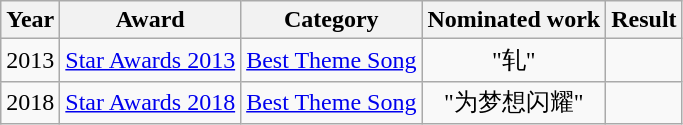<table class="wikitable sortable" style="text-align: center;">
<tr>
<th>Year</th>
<th>Award</th>
<th>Category</th>
<th>Nominated work</th>
<th>Result</th>
</tr>
<tr>
<td>2013</td>
<td><a href='#'>Star Awards 2013</a></td>
<td><a href='#'>Best Theme Song</a></td>
<td>"轧"</td>
<td></td>
</tr>
<tr>
<td>2018</td>
<td><a href='#'>Star Awards 2018</a></td>
<td><a href='#'>Best Theme Song</a></td>
<td>"为梦想闪耀"</td>
<td></td>
</tr>
</table>
